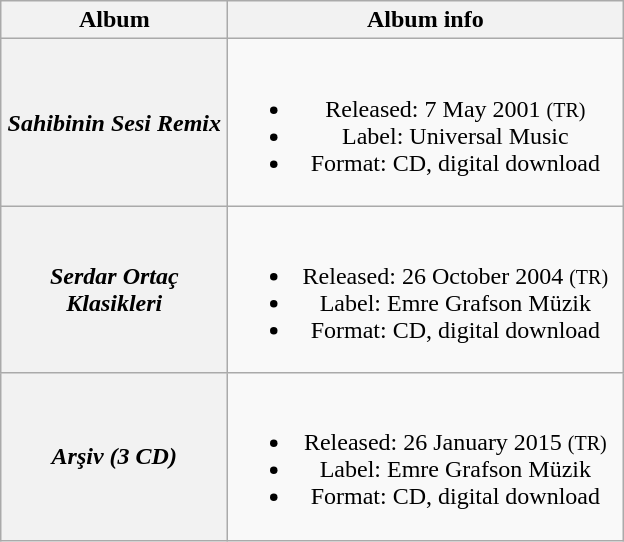<table class="wikitable plainrowheaders" style="text-align:center;" border="1">
<tr>
<th scope="col" style="width:9em;">Album</th>
<th scope="col" style="width:16em;">Album info</th>
</tr>
<tr>
<th scope="row"><em>Sahibinin Sesi Remix</em></th>
<td><br><ul><li>Released: 7 May 2001 <small>(TR)</small></li><li>Label: Universal Music</li><li>Format: CD, digital download</li></ul></td>
</tr>
<tr>
<th scope="row"><em>Serdar Ortaç Klasikleri</em></th>
<td><br><ul><li>Released: 26 October 2004 <small>(TR)</small></li><li>Label: Emre Grafson Müzik</li><li>Format: CD, digital download</li></ul></td>
</tr>
<tr>
<th scope="row"><em>Arşiv (3 CD)</em></th>
<td><br><ul><li>Released: 26 January 2015 <small>(TR)</small></li><li>Label: Emre Grafson Müzik</li><li>Format: CD, digital download</li></ul></td>
</tr>
</table>
